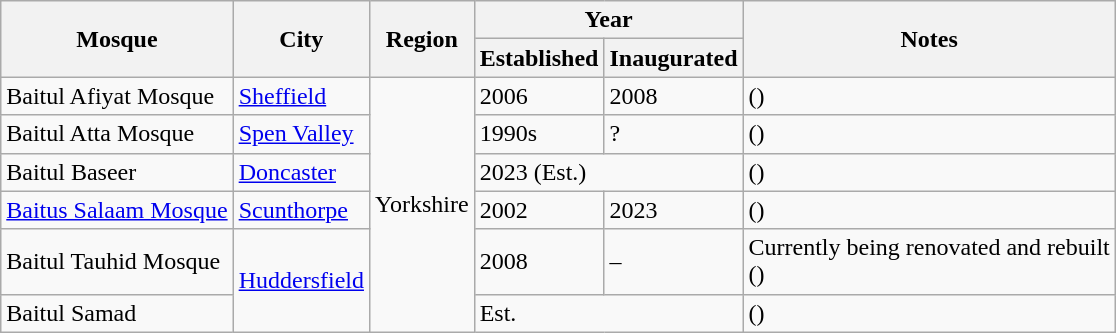<table class="wikitable sortable">
<tr>
<th rowspan="2">Mosque</th>
<th rowspan="2">City</th>
<th rowspan="2">Region</th>
<th colspan="2">Year</th>
<th rowspan="2">Notes</th>
</tr>
<tr>
<th>Established</th>
<th>Inaugurated</th>
</tr>
<tr>
<td>Baitul Afiyat Mosque</td>
<td><a href='#'>Sheffield</a></td>
<td rowspan="6">Yorkshire</td>
<td>2006</td>
<td>2008</td>
<td>()</td>
</tr>
<tr>
<td>Baitul Atta Mosque</td>
<td><a href='#'>Spen Valley</a></td>
<td>1990s</td>
<td>?</td>
<td>()</td>
</tr>
<tr>
<td>Baitul Baseer</td>
<td><a href='#'>Doncaster</a></td>
<td colspan="2">2023 (Est.)</td>
<td>()</td>
</tr>
<tr>
<td><a href='#'>Baitus Salaam Mosque</a></td>
<td><a href='#'>Scunthorpe</a></td>
<td>2002</td>
<td>2023</td>
<td>()</td>
</tr>
<tr>
<td>Baitul Tauhid Mosque</td>
<td rowspan="2"><a href='#'>Huddersfield</a></td>
<td>2008</td>
<td>–</td>
<td>Currently being renovated and rebuilt<br>()</td>
</tr>
<tr>
<td>Baitul Samad</td>
<td colspan="2">Est.</td>
<td>()</td>
</tr>
</table>
